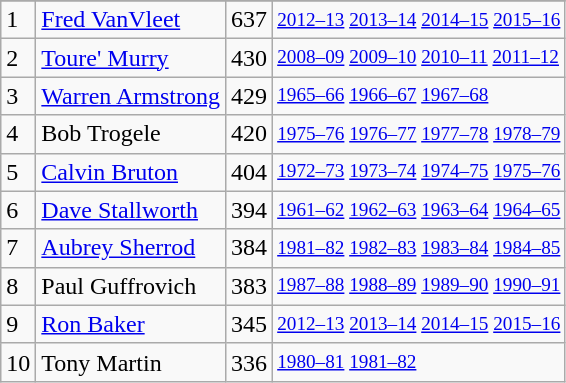<table class="wikitable">
<tr>
</tr>
<tr>
<td>1</td>
<td><a href='#'>Fred VanVleet</a></td>
<td>637</td>
<td style="font-size:80%;"><a href='#'>2012–13</a> <a href='#'>2013–14</a> <a href='#'>2014–15</a> <a href='#'>2015–16</a></td>
</tr>
<tr>
<td>2</td>
<td><a href='#'>Toure' Murry</a></td>
<td>430</td>
<td style="font-size:80%;"><a href='#'>2008–09</a> <a href='#'>2009–10</a> <a href='#'>2010–11</a> <a href='#'>2011–12</a></td>
</tr>
<tr>
<td>3</td>
<td><a href='#'>Warren Armstrong</a></td>
<td>429</td>
<td style="font-size:80%;"><a href='#'>1965–66</a> <a href='#'>1966–67</a> <a href='#'>1967–68</a></td>
</tr>
<tr>
<td>4</td>
<td>Bob Trogele</td>
<td>420</td>
<td style="font-size:80%;"><a href='#'>1975–76</a> <a href='#'>1976–77</a> <a href='#'>1977–78</a> <a href='#'>1978–79</a></td>
</tr>
<tr>
<td>5</td>
<td><a href='#'>Calvin Bruton</a></td>
<td>404</td>
<td style="font-size:80%;"><a href='#'>1972–73</a> <a href='#'>1973–74</a> <a href='#'>1974–75</a> <a href='#'>1975–76</a></td>
</tr>
<tr>
<td>6</td>
<td><a href='#'>Dave Stallworth</a></td>
<td>394</td>
<td style="font-size:80%;"><a href='#'>1961–62</a> <a href='#'>1962–63</a> <a href='#'>1963–64</a> <a href='#'>1964–65</a></td>
</tr>
<tr>
<td>7</td>
<td><a href='#'>Aubrey Sherrod</a></td>
<td>384</td>
<td style="font-size:80%;"><a href='#'>1981–82</a> <a href='#'>1982–83</a> <a href='#'>1983–84</a> <a href='#'>1984–85</a></td>
</tr>
<tr>
<td>8</td>
<td>Paul Guffrovich</td>
<td>383</td>
<td style="font-size:80%;"><a href='#'>1987–88</a> <a href='#'>1988–89</a> <a href='#'>1989–90</a> <a href='#'>1990–91</a></td>
</tr>
<tr>
<td>9</td>
<td><a href='#'>Ron Baker</a></td>
<td>345</td>
<td style="font-size:80%;"><a href='#'>2012–13</a> <a href='#'>2013–14</a> <a href='#'>2014–15</a> <a href='#'>2015–16</a></td>
</tr>
<tr>
<td>10</td>
<td>Tony Martin</td>
<td>336</td>
<td style="font-size:80%;"><a href='#'>1980–81</a> <a href='#'>1981–82</a></td>
</tr>
</table>
